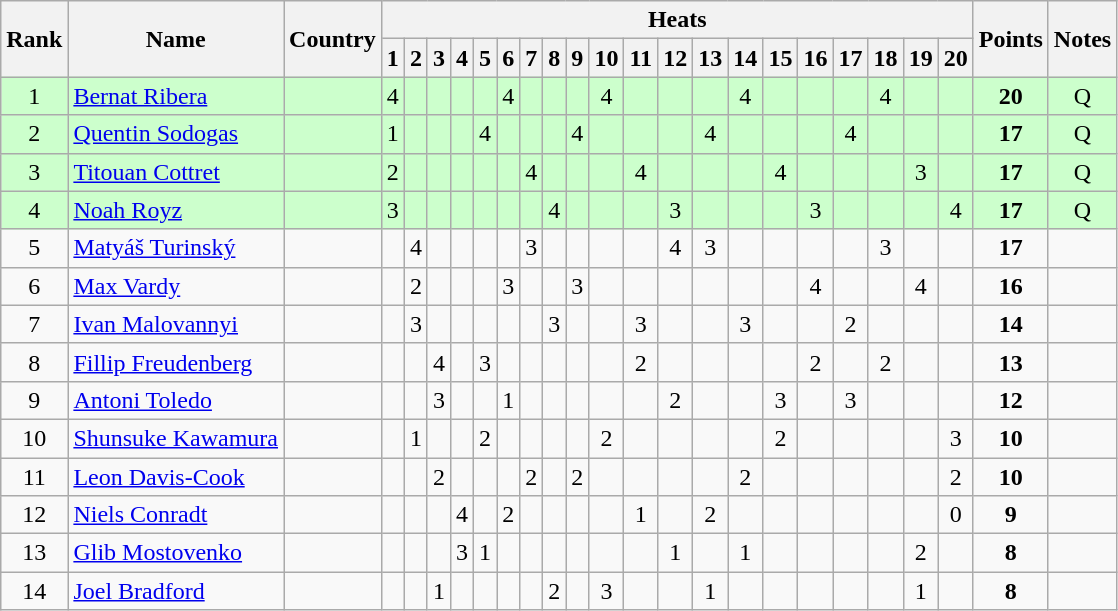<table class="wikitable" style="text-align:center;">
<tr>
<th rowspan="2">Rank</th>
<th rowspan="2">Name</th>
<th rowspan="2">Country</th>
<th colspan="20">Heats</th>
<th rowspan="2">Points</th>
<th rowspan="2">Notes</th>
</tr>
<tr>
<th>1</th>
<th>2</th>
<th>3</th>
<th>4</th>
<th>5</th>
<th>6</th>
<th>7</th>
<th>8</th>
<th>9</th>
<th>10</th>
<th>11</th>
<th>12</th>
<th>13</th>
<th>14</th>
<th>15</th>
<th>16</th>
<th>17</th>
<th>18</th>
<th>19</th>
<th>20</th>
</tr>
<tr bgcolor=ccffcc>
<td>1</td>
<td align=left><a href='#'>Bernat Ribera</a></td>
<td align=left></td>
<td>4</td>
<td></td>
<td></td>
<td></td>
<td></td>
<td>4</td>
<td></td>
<td></td>
<td></td>
<td>4</td>
<td></td>
<td></td>
<td></td>
<td>4</td>
<td></td>
<td></td>
<td></td>
<td>4</td>
<td></td>
<td></td>
<td><strong>20</strong></td>
<td>Q</td>
</tr>
<tr bgcolor=ccffcc>
<td>2</td>
<td align=left><a href='#'>Quentin Sodogas</a></td>
<td align=left></td>
<td>1</td>
<td></td>
<td></td>
<td></td>
<td>4</td>
<td></td>
<td></td>
<td></td>
<td>4</td>
<td></td>
<td></td>
<td></td>
<td>4</td>
<td></td>
<td></td>
<td></td>
<td>4</td>
<td></td>
<td></td>
<td></td>
<td><strong>17</strong></td>
<td>Q</td>
</tr>
<tr bgcolor=ccffcc>
<td>3</td>
<td align=left><a href='#'>Titouan Cottret</a></td>
<td align=left></td>
<td>2</td>
<td></td>
<td></td>
<td></td>
<td></td>
<td></td>
<td>4</td>
<td></td>
<td></td>
<td></td>
<td>4</td>
<td></td>
<td></td>
<td></td>
<td>4</td>
<td></td>
<td></td>
<td></td>
<td>3</td>
<td></td>
<td><strong>17</strong></td>
<td>Q</td>
</tr>
<tr bgcolor=ccffcc>
<td>4</td>
<td align=left><a href='#'>Noah Royz</a></td>
<td align=left></td>
<td>3</td>
<td></td>
<td></td>
<td></td>
<td></td>
<td></td>
<td></td>
<td>4</td>
<td></td>
<td></td>
<td></td>
<td>3</td>
<td></td>
<td></td>
<td></td>
<td>3</td>
<td></td>
<td></td>
<td></td>
<td>4</td>
<td><strong>17</strong></td>
<td>Q</td>
</tr>
<tr>
<td>5</td>
<td align=left><a href='#'>Matyáš Turinský</a></td>
<td align=left></td>
<td></td>
<td>4</td>
<td></td>
<td></td>
<td></td>
<td></td>
<td>3</td>
<td></td>
<td></td>
<td></td>
<td></td>
<td>4</td>
<td>3</td>
<td></td>
<td></td>
<td></td>
<td></td>
<td>3</td>
<td></td>
<td></td>
<td><strong>17</strong></td>
<td></td>
</tr>
<tr>
<td>6</td>
<td align=left><a href='#'>Max Vardy</a></td>
<td align=left></td>
<td></td>
<td>2</td>
<td></td>
<td></td>
<td></td>
<td>3</td>
<td></td>
<td></td>
<td>3</td>
<td></td>
<td></td>
<td></td>
<td></td>
<td></td>
<td></td>
<td>4</td>
<td></td>
<td></td>
<td>4</td>
<td></td>
<td><strong>16</strong></td>
<td></td>
</tr>
<tr>
<td>7</td>
<td align=left><a href='#'>Ivan Malovannyi</a></td>
<td align=left></td>
<td></td>
<td>3</td>
<td></td>
<td></td>
<td></td>
<td></td>
<td></td>
<td>3</td>
<td></td>
<td></td>
<td>3</td>
<td></td>
<td></td>
<td>3</td>
<td></td>
<td></td>
<td>2</td>
<td></td>
<td></td>
<td></td>
<td><strong>14</strong></td>
<td></td>
</tr>
<tr>
<td>8</td>
<td align=left><a href='#'>Fillip Freudenberg</a></td>
<td align=left></td>
<td></td>
<td></td>
<td>4</td>
<td></td>
<td>3</td>
<td></td>
<td></td>
<td></td>
<td></td>
<td></td>
<td>2</td>
<td></td>
<td></td>
<td></td>
<td></td>
<td>2</td>
<td></td>
<td>2</td>
<td></td>
<td></td>
<td><strong>13</strong></td>
<td></td>
</tr>
<tr>
<td>9</td>
<td align=left><a href='#'>Antoni Toledo</a></td>
<td align=left></td>
<td></td>
<td></td>
<td>3</td>
<td></td>
<td></td>
<td>1</td>
<td></td>
<td></td>
<td></td>
<td></td>
<td></td>
<td>2</td>
<td></td>
<td></td>
<td>3</td>
<td></td>
<td>3</td>
<td></td>
<td></td>
<td></td>
<td><strong>12</strong></td>
<td></td>
</tr>
<tr>
<td>10</td>
<td align=left><a href='#'>Shunsuke Kawamura</a></td>
<td align=left></td>
<td></td>
<td>1</td>
<td></td>
<td></td>
<td>2</td>
<td></td>
<td></td>
<td></td>
<td></td>
<td>2</td>
<td></td>
<td></td>
<td></td>
<td></td>
<td>2</td>
<td></td>
<td></td>
<td></td>
<td></td>
<td>3</td>
<td><strong>10</strong></td>
<td></td>
</tr>
<tr>
<td>11</td>
<td align=left><a href='#'>Leon Davis-Cook</a></td>
<td align=left></td>
<td></td>
<td></td>
<td>2</td>
<td></td>
<td></td>
<td></td>
<td>2</td>
<td></td>
<td>2</td>
<td></td>
<td></td>
<td></td>
<td></td>
<td>2</td>
<td></td>
<td></td>
<td></td>
<td></td>
<td></td>
<td>2</td>
<td><strong>10</strong></td>
<td></td>
</tr>
<tr>
<td>12</td>
<td align=left><a href='#'>Niels Conradt</a></td>
<td align=left></td>
<td></td>
<td></td>
<td></td>
<td>4</td>
<td></td>
<td>2</td>
<td></td>
<td></td>
<td></td>
<td></td>
<td>1</td>
<td></td>
<td>2</td>
<td></td>
<td></td>
<td></td>
<td></td>
<td></td>
<td></td>
<td>0</td>
<td><strong>9</strong></td>
<td></td>
</tr>
<tr>
<td>13</td>
<td align=left><a href='#'>Glib Mostovenko</a></td>
<td align=left></td>
<td></td>
<td></td>
<td></td>
<td>3</td>
<td>1</td>
<td></td>
<td></td>
<td></td>
<td></td>
<td></td>
<td></td>
<td>1</td>
<td></td>
<td>1</td>
<td></td>
<td></td>
<td></td>
<td></td>
<td>2</td>
<td></td>
<td><strong>8</strong></td>
<td></td>
</tr>
<tr>
<td>14</td>
<td align=left><a href='#'>Joel Bradford</a></td>
<td align=left></td>
<td></td>
<td></td>
<td>1</td>
<td></td>
<td></td>
<td></td>
<td></td>
<td>2</td>
<td></td>
<td>3</td>
<td></td>
<td></td>
<td>1</td>
<td></td>
<td></td>
<td></td>
<td></td>
<td></td>
<td>1</td>
<td></td>
<td><strong>8</strong></td>
<td></td>
</tr>
</table>
